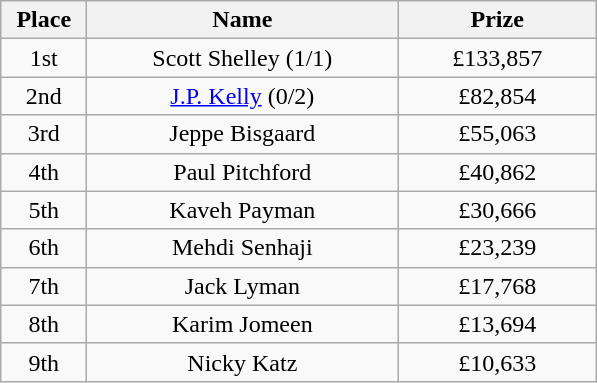<table class="wikitable">
<tr>
<th width="50">Place</th>
<th width="200">Name</th>
<th width="125">Prize</th>
</tr>
<tr>
<td align="center">1st</td>
<td align="center">Scott Shelley (1/1)</td>
<td align="center">£133,857</td>
</tr>
<tr>
<td align="center">2nd</td>
<td align="center"><a href='#'>J.P. Kelly</a> (0/2)</td>
<td align="center">£82,854</td>
</tr>
<tr>
<td align="center">3rd</td>
<td align="center">Jeppe Bisgaard</td>
<td align="center">£55,063</td>
</tr>
<tr>
<td align="center">4th</td>
<td align="center">Paul Pitchford</td>
<td align="center">£40,862</td>
</tr>
<tr>
<td align="center">5th</td>
<td align="center">Kaveh Payman</td>
<td align="center">£30,666</td>
</tr>
<tr>
<td align="center">6th</td>
<td align="center">Mehdi Senhaji</td>
<td align="center">£23,239</td>
</tr>
<tr>
<td align="center">7th</td>
<td align="center">Jack Lyman</td>
<td align="center">£17,768</td>
</tr>
<tr>
<td align="center">8th</td>
<td align="center">Karim Jomeen</td>
<td align="center">£13,694</td>
</tr>
<tr>
<td align="center">9th</td>
<td align="center">Nicky Katz</td>
<td align="center">£10,633</td>
</tr>
</table>
